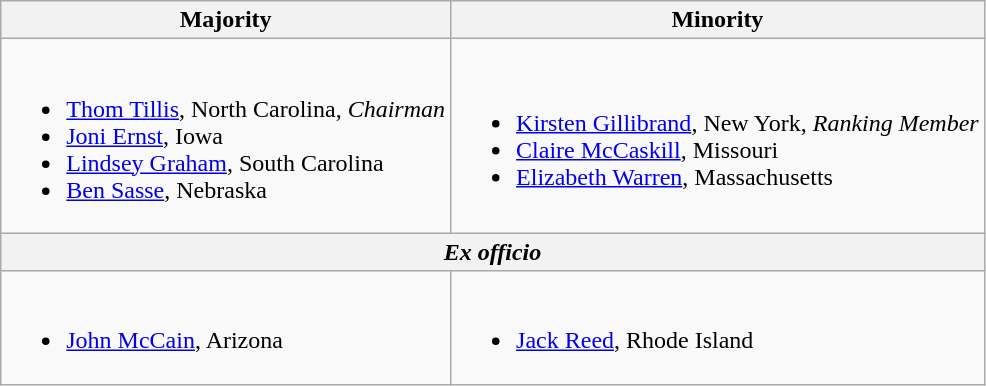<table class=wikitable>
<tr>
<th>Majority</th>
<th>Minority</th>
</tr>
<tr>
<td><br><ul><li><a href='#'>Thom Tillis</a>, North Carolina, <em>Chairman</em></li><li><a href='#'>Joni Ernst</a>, Iowa</li><li><a href='#'>Lindsey Graham</a>, South Carolina</li><li><a href='#'>Ben Sasse</a>, Nebraska</li></ul></td>
<td><br><ul><li><a href='#'>Kirsten Gillibrand</a>, New York, <em>Ranking Member</em></li><li><a href='#'>Claire McCaskill</a>, Missouri</li><li><a href='#'>Elizabeth Warren</a>, Massachusetts</li></ul></td>
</tr>
<tr>
<th colspan=2><em>Ex officio</em></th>
</tr>
<tr>
<td><br><ul><li><a href='#'>John McCain</a>, Arizona</li></ul></td>
<td><br><ul><li><a href='#'>Jack Reed</a>, Rhode Island</li></ul></td>
</tr>
</table>
